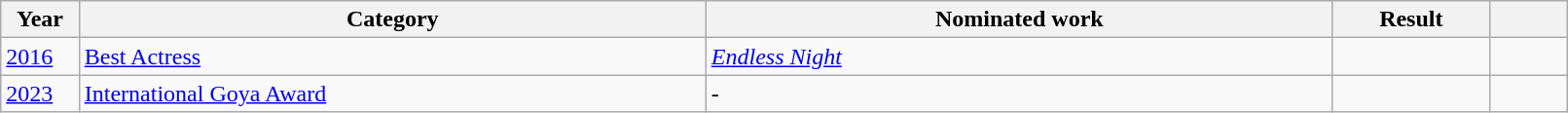<table class="wikitable" style="width:85%;">
<tr>
<th width=5%>Year</th>
<th style="width:40%;">Category</th>
<th style="width:40%;">Nominated work</th>
<th style="width:10%;">Result</th>
<th width=5%></th>
</tr>
<tr>
<td><a href='#'>2016</a></td>
<td><a href='#'>Best Actress</a></td>
<td><em><a href='#'>Endless Night</a></em></td>
<td></td>
<td></td>
</tr>
<tr>
<td><a href='#'>2023</a></td>
<td><a href='#'>International Goya Award</a></td>
<td>-</td>
<td></td>
<td></td>
</tr>
</table>
